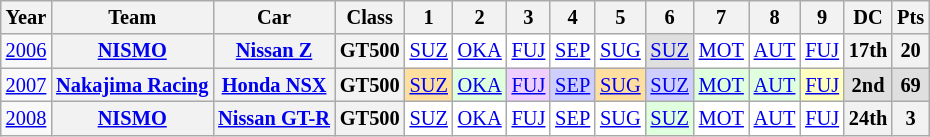<table class="wikitable" style="text-align:center; font-size:85%">
<tr>
<th>Year</th>
<th>Team</th>
<th>Car</th>
<th>Class</th>
<th>1</th>
<th>2</th>
<th>3</th>
<th>4</th>
<th>5</th>
<th>6</th>
<th>7</th>
<th>8</th>
<th>9</th>
<th>DC</th>
<th>Pts</th>
</tr>
<tr>
<td><a href='#'>2006</a></td>
<th nowrap><a href='#'>NISMO</a></th>
<th nowrap><a href='#'>Nissan Z</a></th>
<th>GT500</th>
<td style="background:#FFFFFF;"><a href='#'>SUZ</a></td>
<td style="background:#FFFFFF;"><a href='#'>OKA</a></td>
<td style="background:#FFFFFF;"><a href='#'>FUJ</a></td>
<td style="background:#FFFFFF;"><a href='#'>SEP</a></td>
<td style="background:#FFFFFF;"><a href='#'>SUG</a></td>
<td style="background:#DFDFDF;"><a href='#'>SUZ</a><br></td>
<td style="background:#FFFFFF;"><a href='#'>MOT</a></td>
<td style="background:#FFFFFF;"><a href='#'>AUT</a></td>
<td style="background:#FFFFFF;"><a href='#'>FUJ</a></td>
<th>17th</th>
<th>20</th>
</tr>
<tr>
<td><a href='#'>2007</a></td>
<th nowrap><a href='#'>Nakajima Racing</a></th>
<th nowrap><a href='#'>Honda NSX</a></th>
<th>GT500</th>
<td style="background:#FFDF9F;"><a href='#'>SUZ</a><br></td>
<td style="background:#DFFFDF;"><a href='#'>OKA</a><br></td>
<td style="background:#EFCFFF;"><a href='#'>FUJ</a><br></td>
<td style="background:#CFCFFF;"><a href='#'>SEP</a><br></td>
<td style="background:#FFDF9F;"><a href='#'>SUG</a><br></td>
<td style="background:#CFCFFF;"><a href='#'>SUZ</a><br></td>
<td style="background:#DFFFDF;"><a href='#'>MOT</a><br></td>
<td style="background:#DFFFDF;"><a href='#'>AUT</a><br></td>
<td style="background:#FFFFBF;"><a href='#'>FUJ</a><br></td>
<th style="background:#DFDFDF;">2nd</th>
<th style="background:#DFDFDF;">69</th>
</tr>
<tr>
<td><a href='#'>2008</a></td>
<th nowrap><a href='#'>NISMO</a></th>
<th nowrap><a href='#'>Nissan GT-R</a></th>
<th>GT500</th>
<td style="background:#FFFFFF;"><a href='#'>SUZ</a></td>
<td style="background:#FFFFFF;"><a href='#'>OKA</a></td>
<td style="background:#FFFFFF;"><a href='#'>FUJ</a></td>
<td style="background:#FFFFFF;"><a href='#'>SEP</a></td>
<td style="background:#FFFFFF;"><a href='#'>SUG</a></td>
<td style="background:#DFFFDF;"><a href='#'>SUZ</a><br></td>
<td style="background:#FFFFFF;"><a href='#'>MOT</a></td>
<td style="background:#FFFFFF;"><a href='#'>AUT</a></td>
<td style="background:#FFFFFF;"><a href='#'>FUJ</a></td>
<th>24th</th>
<th>3</th>
</tr>
</table>
